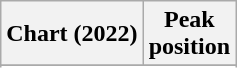<table class="wikitable sortable plainrowheaders" style="text-align:center">
<tr>
<th scope="col">Chart (2022)</th>
<th scope="col">Peak<br>position</th>
</tr>
<tr>
</tr>
<tr>
</tr>
<tr>
</tr>
<tr>
</tr>
<tr>
</tr>
</table>
